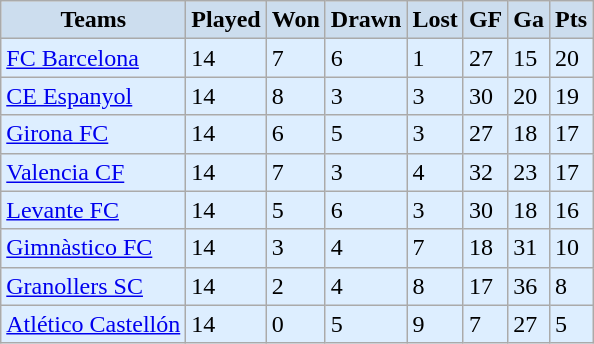<table class="wikitable">
<tr>
<th style="background:#CCDDEE;">Teams</th>
<th style="background:#CCDDEE;">Played</th>
<th style="background:#CCDDEE;">Won</th>
<th style="background:#CCDDEE;">Drawn</th>
<th style="background:#CCDDEE;">Lost</th>
<th style="background:#CCDDEE;">GF</th>
<th style="background:#CCDDEE;">Ga</th>
<th style="background:#CCDDEE;">Pts</th>
</tr>
<tr align="left" bgcolor=#DDEEFF>
<td><a href='#'>FC Barcelona</a></td>
<td>14</td>
<td>7</td>
<td>6</td>
<td>1</td>
<td>27</td>
<td>15</td>
<td>20</td>
</tr>
<tr align="left" bgcolor=#DDEEFF>
<td><a href='#'>CE Espanyol</a></td>
<td>14</td>
<td>8</td>
<td>3</td>
<td>3</td>
<td>30</td>
<td>20</td>
<td>19</td>
</tr>
<tr align="left" bgcolor=#DDEEFF>
<td><a href='#'>Girona FC</a></td>
<td>14</td>
<td>6</td>
<td>5</td>
<td>3</td>
<td>27</td>
<td>18</td>
<td>17</td>
</tr>
<tr align="left" bgcolor=#DDEEFF>
<td><a href='#'>Valencia CF</a></td>
<td>14</td>
<td>7</td>
<td>3</td>
<td>4</td>
<td>32</td>
<td>23</td>
<td>17</td>
</tr>
<tr align="left" bgcolor=#DDEEFF>
<td><a href='#'>Levante FC</a></td>
<td>14</td>
<td>5</td>
<td>6</td>
<td>3</td>
<td>30</td>
<td>18</td>
<td>16</td>
</tr>
<tr align="left" bgcolor=#DDEEFF>
<td><a href='#'>Gimnàstico FC</a></td>
<td>14</td>
<td>3</td>
<td>4</td>
<td>7</td>
<td>18</td>
<td>31</td>
<td>10</td>
</tr>
<tr align="left" bgcolor=#DDEEFF>
<td><a href='#'>Granollers SC</a></td>
<td>14</td>
<td>2</td>
<td>4</td>
<td>8</td>
<td>17</td>
<td>36</td>
<td>8</td>
</tr>
<tr align="left" bgcolor=#DDEEFF>
<td><a href='#'>Atlético Castellón</a></td>
<td>14</td>
<td>0</td>
<td>5</td>
<td>9</td>
<td>7</td>
<td>27</td>
<td>5</td>
</tr>
</table>
